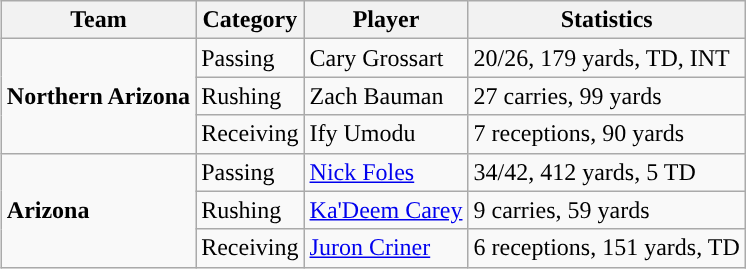<table class="wikitable" style="float: right;">
<tr>
<th>Team</th>
<th>Category</th>
<th>Player</th>
<th>Statistics</th>
</tr>
<tr>
<td rowspan=3><strong>Northern Arizona</strong></td>
<td>Passing</td>
<td>Cary Grossart</td>
<td>20/26, 179 yards, TD, INT</td>
</tr>
<tr>
<td>Rushing</td>
<td>Zach Bauman</td>
<td>27 carries, 99 yards</td>
</tr>
<tr>
<td>Receiving</td>
<td>Ify Umodu</td>
<td>7 receptions, 90 yards</td>
</tr>
<tr>
<td rowspan=3><strong>Arizona</strong></td>
<td>Passing</td>
<td><a href='#'>Nick Foles</a></td>
<td>34/42, 412 yards, 5 TD</td>
</tr>
<tr>
<td>Rushing</td>
<td><a href='#'>Ka'Deem Carey</a></td>
<td>9 carries, 59 yards</td>
</tr>
<tr>
<td>Receiving</td>
<td><a href='#'>Juron Criner</a></td>
<td>6 receptions, 151 yards, TD</td>
</tr>
</table>
